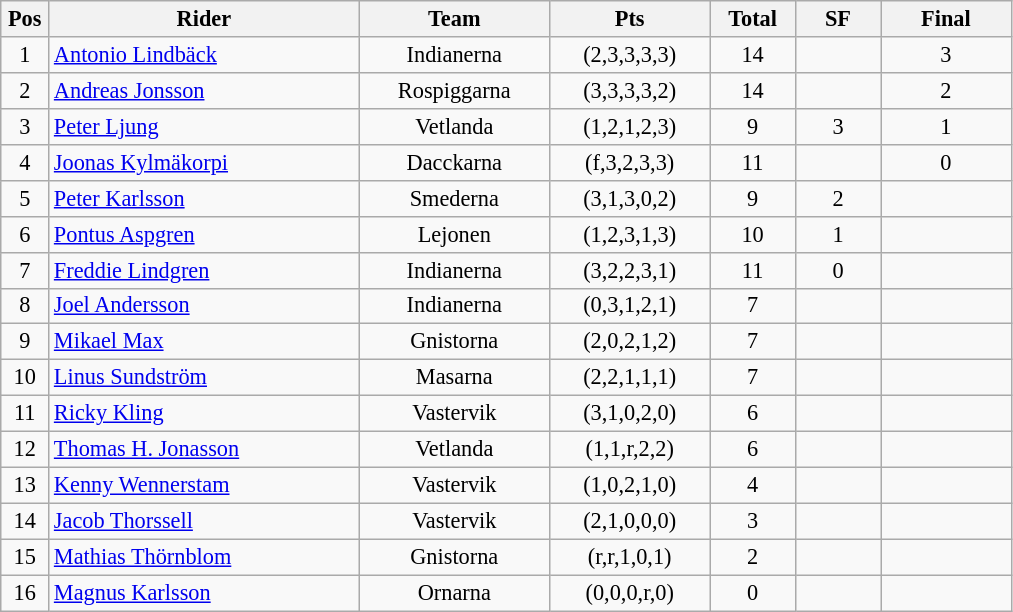<table class=wikitable style="font-size:93%;">
<tr>
<th width=25px>Pos</th>
<th width=200px>Rider</th>
<th width=120px>Team</th>
<th width=100px>Pts</th>
<th width=50px>Total</th>
<th width=50px>SF</th>
<th width=80px>Final</th>
</tr>
<tr align=center>
<td>1</td>
<td align=left><a href='#'>Antonio Lindbäck</a></td>
<td>Indianerna</td>
<td>(2,3,3,3,3)</td>
<td>14</td>
<td></td>
<td>3</td>
</tr>
<tr align=center>
<td>2</td>
<td align=left><a href='#'>Andreas Jonsson</a></td>
<td>Rospiggarna</td>
<td>(3,3,3,3,2)</td>
<td>14</td>
<td></td>
<td>2</td>
</tr>
<tr align=center>
<td>3</td>
<td align=left><a href='#'>Peter Ljung</a></td>
<td>Vetlanda</td>
<td>(1,2,1,2,3)</td>
<td>9</td>
<td>3</td>
<td>1</td>
</tr>
<tr align=center>
<td>4</td>
<td align=left><a href='#'>Joonas Kylmäkorpi</a></td>
<td>Dacckarna</td>
<td>(f,3,2,3,3)</td>
<td>11</td>
<td></td>
<td>0</td>
</tr>
<tr align=center>
<td>5</td>
<td align=left><a href='#'>Peter Karlsson</a></td>
<td>Smederna</td>
<td>(3,1,3,0,2)</td>
<td>9</td>
<td>2</td>
<td></td>
</tr>
<tr align=center>
<td>6</td>
<td align=left><a href='#'>Pontus Aspgren</a></td>
<td>Lejonen</td>
<td>(1,2,3,1,3)</td>
<td>10</td>
<td>1</td>
<td></td>
</tr>
<tr align=center>
<td>7</td>
<td align=left><a href='#'>Freddie Lindgren</a></td>
<td>Indianerna</td>
<td>(3,2,2,3,1)</td>
<td>11</td>
<td>0</td>
<td></td>
</tr>
<tr align=center>
<td>8</td>
<td align=left><a href='#'>Joel Andersson</a></td>
<td>Indianerna</td>
<td>(0,3,1,2,1)</td>
<td>7</td>
<td></td>
<td></td>
</tr>
<tr align=center>
<td>9</td>
<td align=left><a href='#'>Mikael Max</a></td>
<td>Gnistorna</td>
<td>(2,0,2,1,2)</td>
<td>7</td>
<td></td>
<td></td>
</tr>
<tr align=center>
<td>10</td>
<td align=left><a href='#'>Linus Sundström</a></td>
<td>Masarna</td>
<td>(2,2,1,1,1)</td>
<td>7</td>
<td></td>
<td></td>
</tr>
<tr align=center>
<td>11</td>
<td align=left><a href='#'>Ricky Kling</a></td>
<td>Vastervik</td>
<td>(3,1,0,2,0)</td>
<td>6</td>
<td></td>
<td></td>
</tr>
<tr align=center>
<td>12</td>
<td align=left><a href='#'>Thomas H. Jonasson</a></td>
<td>Vetlanda</td>
<td>(1,1,r,2,2)</td>
<td>6</td>
<td></td>
<td></td>
</tr>
<tr align=center>
<td>13</td>
<td align=left><a href='#'>Kenny Wennerstam</a></td>
<td>Vastervik</td>
<td>(1,0,2,1,0)</td>
<td>4</td>
<td></td>
<td></td>
</tr>
<tr align=center>
<td>14</td>
<td align=left><a href='#'>Jacob Thorssell</a></td>
<td>Vastervik</td>
<td>(2,1,0,0,0)</td>
<td>3</td>
<td></td>
<td></td>
</tr>
<tr align=center>
<td>15</td>
<td align=left><a href='#'>Mathias Thörnblom</a></td>
<td>Gnistorna</td>
<td>(r,r,1,0,1)</td>
<td>2</td>
<td></td>
<td></td>
</tr>
<tr align=center>
<td>16</td>
<td align=left><a href='#'>Magnus Karlsson</a></td>
<td>Ornarna</td>
<td>(0,0,0,r,0)</td>
<td>0</td>
<td></td>
<td></td>
</tr>
</table>
